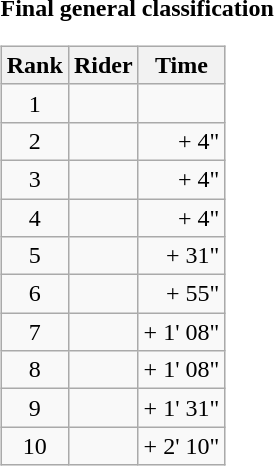<table>
<tr>
<td><strong>Final general classification</strong><br><table class="wikitable">
<tr>
<th scope="col">Rank</th>
<th scope="col">Rider</th>
<th scope="col">Time</th>
</tr>
<tr>
<td style="text-align:center;">1</td>
<td></td>
<td style="text-align:right;"></td>
</tr>
<tr>
<td style="text-align:center;">2</td>
<td></td>
<td style="text-align:right;">+ 4"</td>
</tr>
<tr>
<td style="text-align:center;">3</td>
<td></td>
<td style="text-align:right;">+ 4"</td>
</tr>
<tr>
<td style="text-align:center;">4</td>
<td></td>
<td style="text-align:right;">+ 4"</td>
</tr>
<tr>
<td style="text-align:center;">5</td>
<td></td>
<td style="text-align:right;">+ 31"</td>
</tr>
<tr>
<td style="text-align:center;">6</td>
<td></td>
<td style="text-align:right;">+ 55"</td>
</tr>
<tr>
<td style="text-align:center;">7</td>
<td></td>
<td style="text-align:right;">+ 1' 08"</td>
</tr>
<tr>
<td style="text-align:center;">8</td>
<td></td>
<td style="text-align:right;">+ 1' 08"</td>
</tr>
<tr>
<td style="text-align:center;">9</td>
<td></td>
<td style="text-align:right;">+ 1' 31"</td>
</tr>
<tr>
<td style="text-align:center;">10</td>
<td></td>
<td style="text-align:right;">+ 2' 10"</td>
</tr>
</table>
</td>
</tr>
</table>
